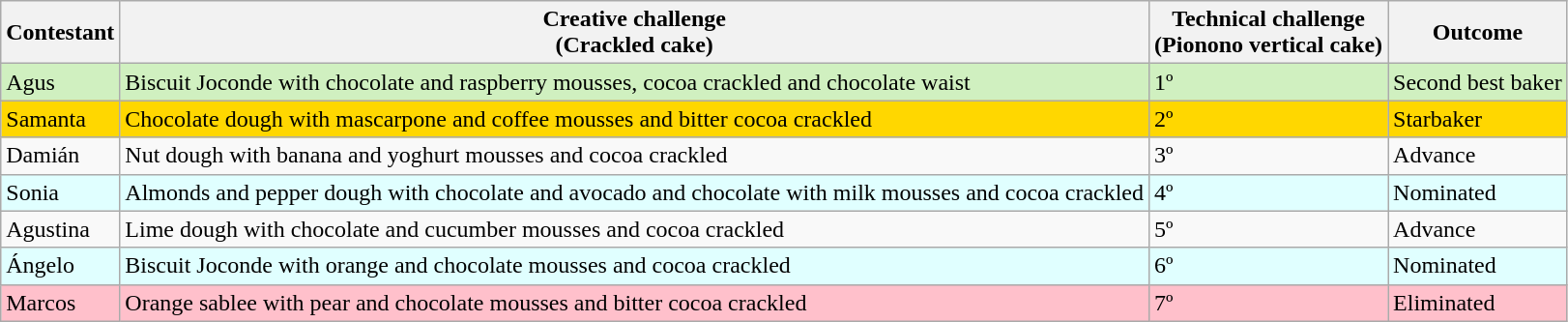<table class="wikitable">
<tr>
<th>Contestant</th>
<th>Creative challenge<br>(Crackled cake)</th>
<th>Technical challenge<br>(Pionono vertical cake)</th>
<th>Outcome</th>
</tr>
<tr style="background:#d0f0c0">
<td>Agus</td>
<td>Biscuit Joconde with chocolate and raspberry mousses, cocoa crackled and chocolate waist</td>
<td>1º</td>
<td>Second best baker</td>
</tr>
<tr style="background:gold">
<td>Samanta</td>
<td>Chocolate dough with mascarpone and coffee mousses and bitter cocoa crackled</td>
<td>2º</td>
<td>Starbaker</td>
</tr>
<tr>
<td>Damián</td>
<td>Nut dough with banana and yoghurt mousses and cocoa crackled</td>
<td>3º</td>
<td>Advance</td>
</tr>
<tr style="background:#e0ffff">
<td>Sonia</td>
<td>Almonds and pepper dough with chocolate and avocado and chocolate with milk mousses and cocoa crackled</td>
<td>4º</td>
<td>Nominated</td>
</tr>
<tr>
<td>Agustina</td>
<td>Lime dough with chocolate and cucumber mousses and cocoa crackled</td>
<td>5º</td>
<td>Advance</td>
</tr>
<tr style="background:#e0ffff">
<td>Ángelo</td>
<td>Biscuit Joconde with orange and chocolate mousses and cocoa crackled</td>
<td>6º</td>
<td>Nominated</td>
</tr>
<tr style="background:pink">
<td>Marcos</td>
<td>Orange sablee with pear and chocolate mousses and bitter cocoa crackled</td>
<td>7º</td>
<td>Eliminated</td>
</tr>
</table>
